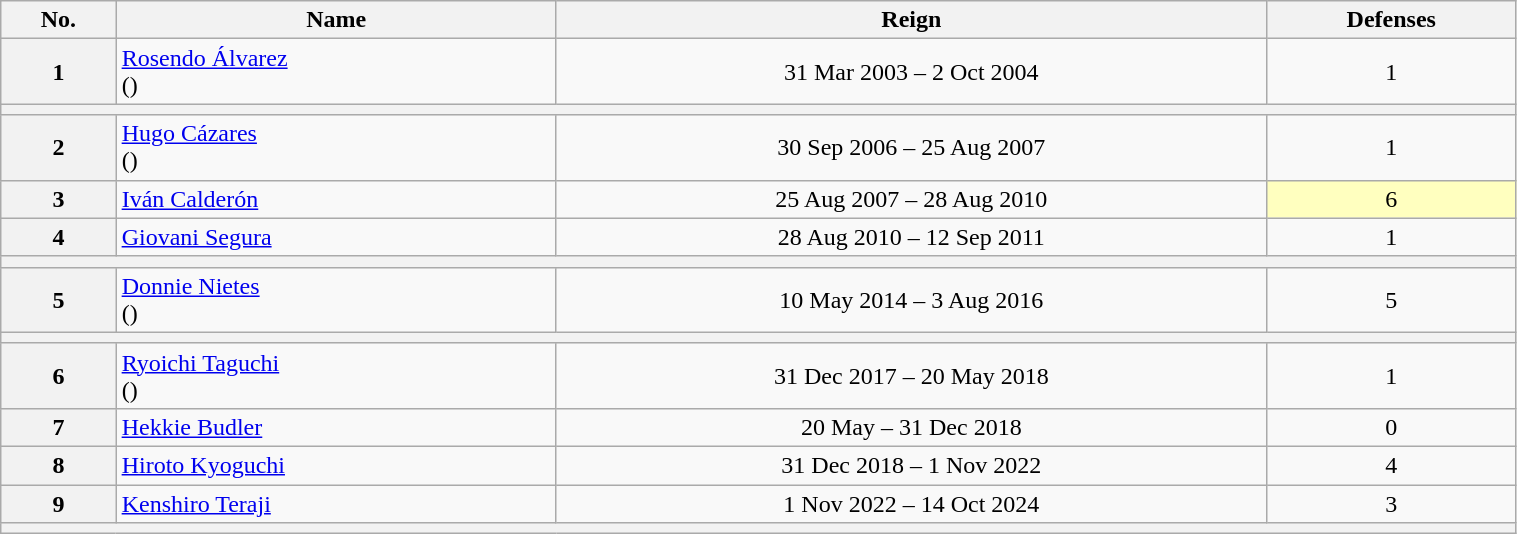<table class="wikitable sortable" style="width:80%;">
<tr>
<th>No.</th>
<th>Name</th>
<th>Reign</th>
<th>Defenses</th>
</tr>
<tr align=center>
<th>1</th>
<td align=left><a href='#'>Rosendo Álvarez</a><br>()</td>
<td>31 Mar 2003 – 2 Oct 2004</td>
<td>1</td>
</tr>
<tr align=center>
<th colspan=4></th>
</tr>
<tr align=center>
<th>2</th>
<td align=left><a href='#'>Hugo Cázares</a><br>()</td>
<td>30 Sep 2006 – 25 Aug 2007</td>
<td>1</td>
</tr>
<tr align=center>
<th>3</th>
<td align=left><a href='#'>Iván Calderón</a></td>
<td>25 Aug 2007 – 28 Aug 2010</td>
<td style="background:#ffffbf;">6</td>
</tr>
<tr align=center>
<th>4</th>
<td align=left><a href='#'>Giovani Segura</a></td>
<td>28 Aug 2010 – 12 Sep 2011</td>
<td>1</td>
</tr>
<tr align=center>
<th colspan="4"></th>
</tr>
<tr align=center>
<th>5</th>
<td align=left><a href='#'>Donnie Nietes</a><br>()</td>
<td>10 May 2014 – 3 Aug 2016</td>
<td>5</td>
</tr>
<tr align=center>
<th colspan="4"></th>
</tr>
<tr align=center>
<th>6</th>
<td align=left><a href='#'>Ryoichi Taguchi</a><br>()</td>
<td>31 Dec 2017 – 20 May 2018</td>
<td>1</td>
</tr>
<tr align=center>
<th>7</th>
<td align=left><a href='#'>Hekkie Budler</a></td>
<td>20 May – 31 Dec 2018</td>
<td>0</td>
</tr>
<tr align=center>
<th>8</th>
<td align=left><a href='#'>Hiroto Kyoguchi</a></td>
<td>31 Dec 2018 – 1 Nov 2022</td>
<td>4</td>
</tr>
<tr align=center>
<th>9</th>
<td align=left><a href='#'>Kenshiro Teraji</a></td>
<td>1 Nov 2022 – 14 Oct 2024</td>
<td>3</td>
</tr>
<tr align=center>
<th colspan=4></th>
</tr>
</table>
